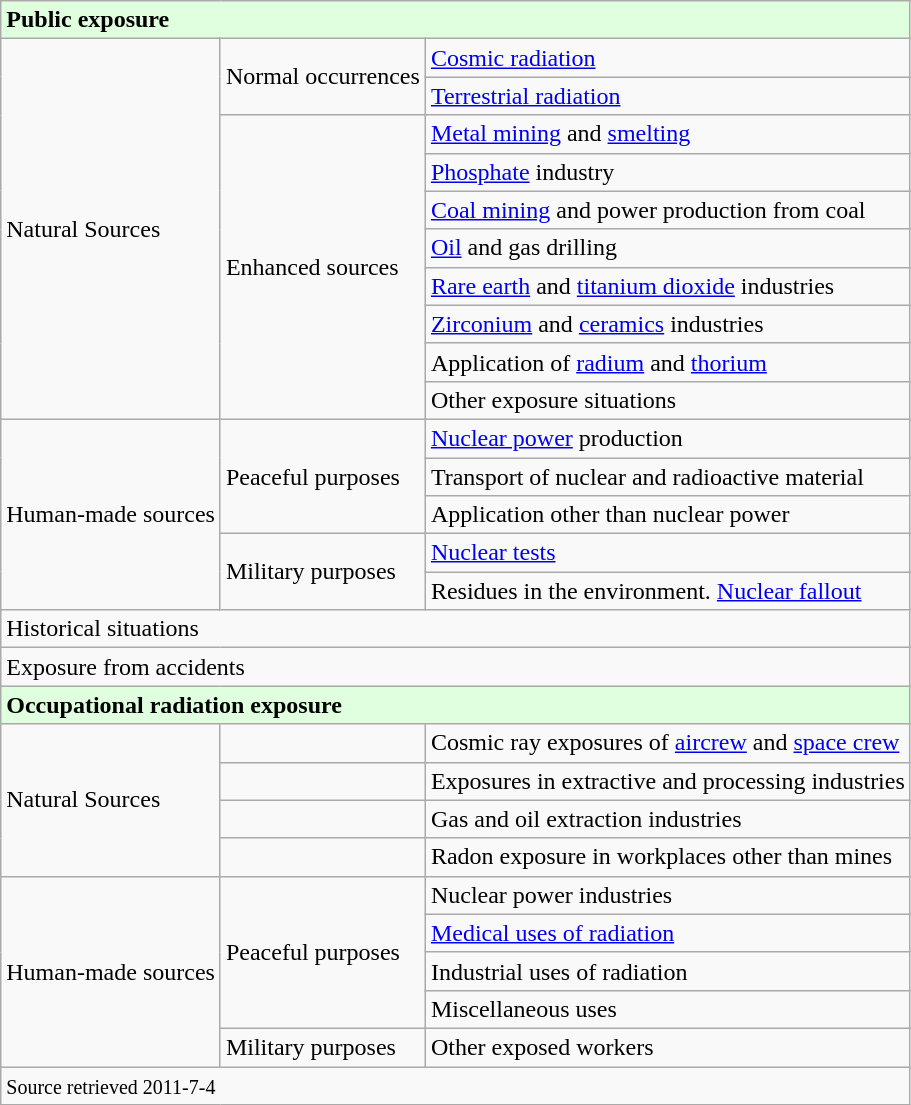<table class="wikitable">
<tr>
<td bgcolor="#dfffdf" colspan="3"><strong>Public exposure</strong></td>
</tr>
<tr>
<td rowspan=10>Natural Sources</td>
<td rowspan=2>Normal occurrences</td>
<td><a href='#'>Cosmic radiation</a></td>
</tr>
<tr>
<td><a href='#'>Terrestrial radiation</a></td>
</tr>
<tr>
<td rowspan=8>Enhanced sources</td>
<td><a href='#'>Metal mining</a> and <a href='#'>smelting</a></td>
</tr>
<tr>
<td><a href='#'>Phosphate</a> industry</td>
</tr>
<tr>
<td><a href='#'>Coal mining</a> and power production from coal</td>
</tr>
<tr>
<td><a href='#'>Oil</a> and gas drilling</td>
</tr>
<tr>
<td><a href='#'>Rare earth</a> and <a href='#'>titanium dioxide</a> industries</td>
</tr>
<tr>
<td><a href='#'>Zirconium</a> and <a href='#'>ceramics</a> industries</td>
</tr>
<tr>
<td>Application of <a href='#'>radium</a> and <a href='#'>thorium</a></td>
</tr>
<tr>
<td>Other exposure situations</td>
</tr>
<tr>
<td rowspan=5>Human-made sources</td>
<td rowspan=3>Peaceful purposes</td>
<td><a href='#'>Nuclear power</a> production</td>
</tr>
<tr>
<td>Transport of nuclear and radioactive material</td>
</tr>
<tr>
<td>Application other than nuclear power</td>
</tr>
<tr>
<td rowspan=2>Military purposes</td>
<td><a href='#'>Nuclear tests</a></td>
</tr>
<tr>
<td>Residues in the environment. <a href='#'>Nuclear fallout</a></td>
</tr>
<tr>
<td colspan=3>Historical situations</td>
</tr>
<tr>
<td colspan=3>Exposure from accidents</td>
</tr>
<tr>
<td bgcolor="#dfffdf" colspan="3"><strong>Occupational radiation exposure</strong></td>
</tr>
<tr>
<td rowspan=4>Natural Sources</td>
<td></td>
<td>Cosmic ray exposures of <a href='#'>aircrew</a> and <a href='#'>space crew</a></td>
</tr>
<tr>
<td></td>
<td>Exposures in extractive and processing industries</td>
</tr>
<tr>
<td></td>
<td>Gas and oil extraction industries</td>
</tr>
<tr>
<td></td>
<td>Radon exposure in workplaces other than mines</td>
</tr>
<tr>
<td rowspan=5>Human-made sources</td>
<td rowspan=4>Peaceful purposes</td>
<td>Nuclear power industries</td>
</tr>
<tr>
<td><a href='#'>Medical uses of radiation</a></td>
</tr>
<tr>
<td>Industrial uses of radiation</td>
</tr>
<tr>
<td>Miscellaneous uses</td>
</tr>
<tr>
<td>Military purposes</td>
<td>Other exposed workers</td>
</tr>
<tr>
<td colspan=3><small>Source  retrieved 2011-7-4</small></td>
</tr>
</table>
